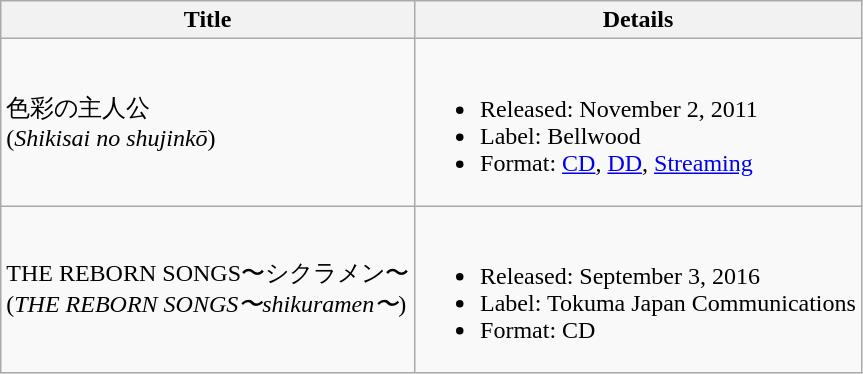<table class="wikitable">
<tr>
<th>Title</th>
<th>Details</th>
</tr>
<tr>
<td>色彩の主人公<br>(<em>Shikisai no shujinkō</em>)</td>
<td><br><ul><li>Released: November 2, 2011</li><li>Label: Bellwood</li><li>Format: <a href='#'>CD</a>, <a href='#'>DD</a>, <a href='#'>Streaming</a></li></ul></td>
</tr>
<tr>
<td>THE REBORN SONGS〜シクラメン〜<br>(<em>THE REBORN SONGS〜shikuramen〜</em>)</td>
<td><br><ul><li>Released: September 3, 2016</li><li>Label: Tokuma Japan Communications</li><li>Format: CD</li></ul></td>
</tr>
</table>
